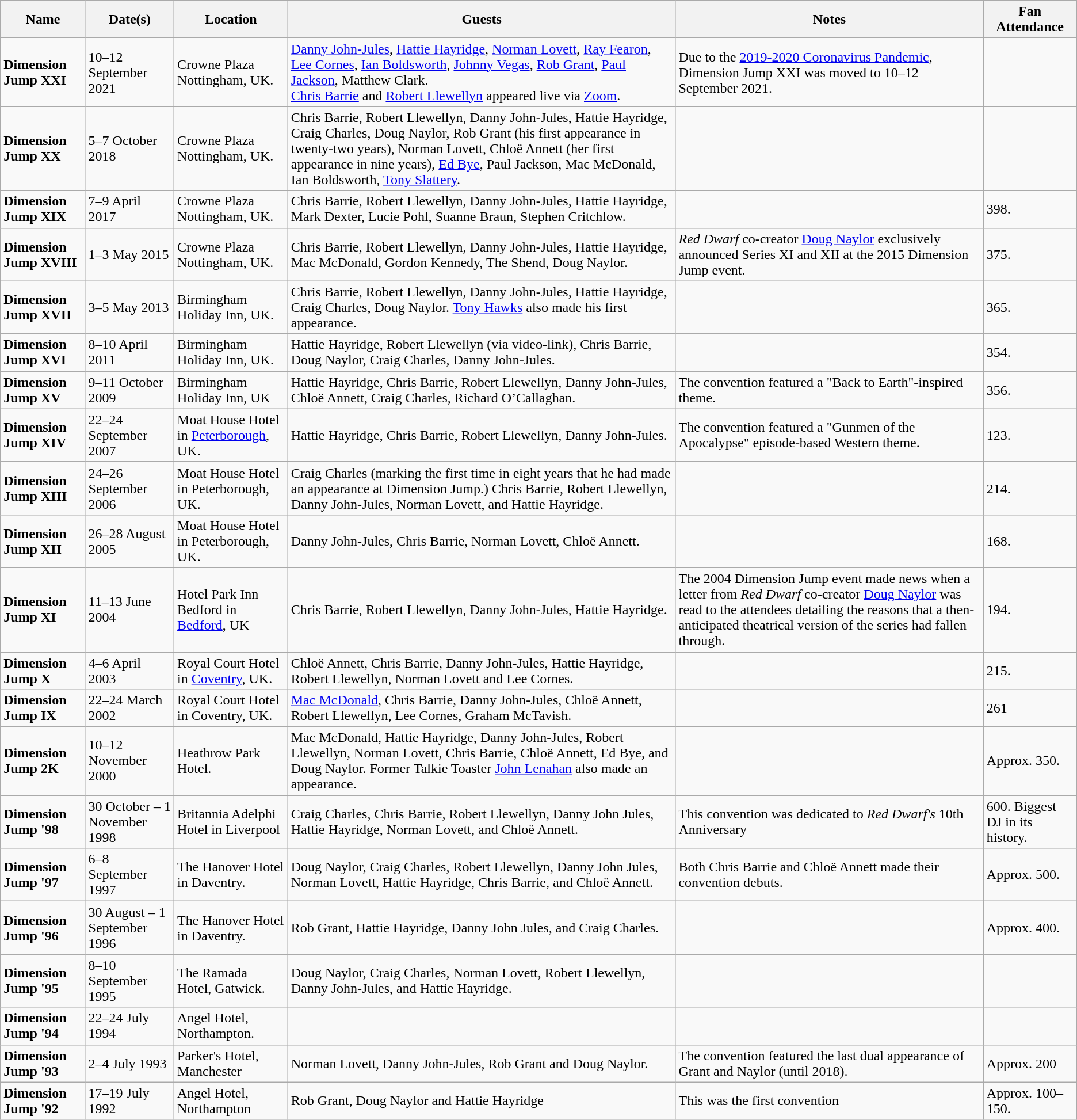<table class="wikitable">
<tr>
<th>Name</th>
<th>Date(s)</th>
<th>Location</th>
<th>Guests</th>
<th>Notes</th>
<th>Fan Attendance</th>
</tr>
<tr>
<td><strong>Dimension Jump XXI</strong></td>
<td>10–12 September 2021</td>
<td>Crowne Plaza Nottingham, UK.</td>
<td><a href='#'>Danny John-Jules</a>, <a href='#'>Hattie Hayridge</a>, <a href='#'>Norman Lovett</a>, <a href='#'>Ray Fearon</a>, <a href='#'>Lee Cornes</a>, <a href='#'>Ian Boldsworth</a>, <a href='#'>Johnny Vegas</a>, <a href='#'>Rob Grant</a>, <a href='#'>Paul Jackson</a>, Matthew Clark.<br><a href='#'>Chris Barrie</a> and <a href='#'>Robert Llewellyn</a> appeared live via <a href='#'>Zoom</a>.</td>
<td>Due to the <a href='#'>2019-2020 Coronavirus Pandemic</a>, Dimension Jump XXI was moved to 10–12 September 2021.</td>
<td></td>
</tr>
<tr>
<td><strong>Dimension Jump XX</strong></td>
<td>5–7 October 2018</td>
<td>Crowne Plaza Nottingham, UK.</td>
<td>Chris Barrie, Robert Llewellyn, Danny John-Jules, Hattie Hayridge, Craig Charles, Doug Naylor, Rob Grant (his first appearance in twenty-two years), Norman Lovett, Chloë Annett (her first appearance in nine years), <a href='#'>Ed Bye</a>, Paul Jackson, Mac McDonald, Ian Boldsworth, <a href='#'>Tony Slattery</a>.</td>
<td></td>
<td></td>
</tr>
<tr>
<td><strong>Dimension Jump XIX</strong></td>
<td>7–9 April 2017</td>
<td>Crowne Plaza Nottingham, UK.</td>
<td>Chris Barrie, Robert Llewellyn, Danny John-Jules, Hattie Hayridge, Mark Dexter, Lucie Pohl, Suanne Braun, Stephen Critchlow.</td>
<td></td>
<td>398.</td>
</tr>
<tr>
<td><strong>Dimension Jump XVIII</strong></td>
<td>1–3 May 2015</td>
<td>Crowne Plaza Nottingham, UK.</td>
<td>Chris Barrie, Robert Llewellyn, Danny John-Jules, Hattie Hayridge, Mac McDonald, Gordon Kennedy, The Shend, Doug Naylor.</td>
<td><em>Red Dwarf</em> co-creator <a href='#'>Doug Naylor</a> exclusively announced Series XI and XII at the 2015 Dimension Jump event.</td>
<td>375.</td>
</tr>
<tr>
<td><strong>Dimension Jump XVII</strong></td>
<td>3–5 May 2013</td>
<td>Birmingham Holiday Inn, UK.</td>
<td>Chris Barrie, Robert Llewellyn, Danny John-Jules, Hattie Hayridge, Craig Charles, Doug Naylor. <a href='#'>Tony Hawks</a> also made his first appearance.</td>
<td></td>
<td>365.</td>
</tr>
<tr>
<td><strong>Dimension Jump XVI</strong></td>
<td>8–10 April 2011</td>
<td>Birmingham Holiday Inn, UK.</td>
<td>Hattie Hayridge, Robert Llewellyn (via video-link), Chris Barrie, Doug Naylor, Craig Charles, Danny John-Jules.</td>
<td></td>
<td>354.</td>
</tr>
<tr>
<td><strong>Dimension Jump XV</strong></td>
<td>9–11 October 2009</td>
<td>Birmingham Holiday Inn, UK</td>
<td>Hattie Hayridge, Chris Barrie, Robert Llewellyn, Danny John-Jules, Chloë Annett, Craig Charles, Richard O’Callaghan.</td>
<td>The convention featured a "Back to Earth"-inspired theme.</td>
<td>356.</td>
</tr>
<tr>
<td><strong>Dimension Jump XIV</strong></td>
<td>22–24 September 2007</td>
<td>Moat House Hotel in <a href='#'>Peterborough</a>, UK.</td>
<td>Hattie Hayridge, Chris Barrie, Robert Llewellyn, Danny John-Jules.</td>
<td>The convention featured a "Gunmen of the Apocalypse" episode-based Western theme.</td>
<td>123.</td>
</tr>
<tr>
<td><strong>Dimension Jump XIII</strong></td>
<td>24–26 September 2006</td>
<td>Moat House Hotel in Peterborough, UK.</td>
<td>Craig Charles (marking the first time in eight years that he had made an appearance at Dimension Jump.) Chris Barrie, Robert Llewellyn, Danny John-Jules, Norman Lovett, and Hattie Hayridge.</td>
<td></td>
<td>214.</td>
</tr>
<tr>
<td><strong>Dimension Jump XII</strong></td>
<td>26–28 August 2005</td>
<td>Moat House Hotel in Peterborough, UK.</td>
<td>Danny John-Jules, Chris Barrie, Norman Lovett, Chloë Annett.</td>
<td></td>
<td>168.</td>
</tr>
<tr>
<td><strong>Dimension Jump XI</strong></td>
<td>11–13 June 2004</td>
<td>Hotel Park Inn Bedford in <a href='#'>Bedford</a>, UK</td>
<td>Chris Barrie, Robert Llewellyn, Danny John-Jules, Hattie Hayridge.</td>
<td>The 2004 Dimension Jump event made news when a letter from <em>Red Dwarf</em> co-creator <a href='#'>Doug Naylor</a> was read to the attendees detailing the reasons that a then-anticipated theatrical version of the series had fallen through.</td>
<td>194.</td>
</tr>
<tr>
<td><strong>Dimension Jump X</strong></td>
<td>4–6 April 2003</td>
<td>Royal Court Hotel in <a href='#'>Coventry</a>, UK.</td>
<td>Chloë Annett, Chris Barrie, Danny John-Jules, Hattie Hayridge, Robert Llewellyn, Norman Lovett and Lee Cornes.</td>
<td></td>
<td>215.</td>
</tr>
<tr>
<td><strong>Dimension Jump IX</strong></td>
<td>22–24 March 2002</td>
<td>Royal Court Hotel in Coventry, UK.</td>
<td><a href='#'>Mac McDonald</a>, Chris Barrie, Danny John-Jules, Chloë Annett, Robert Llewellyn, Lee Cornes, Graham McTavish.</td>
<td></td>
<td>261</td>
</tr>
<tr>
<td><strong>Dimension Jump 2K</strong></td>
<td>10–12 November 2000</td>
<td>Heathrow Park Hotel.</td>
<td>Mac McDonald, Hattie Hayridge, Danny John-Jules, Robert Llewellyn, Norman Lovett, Chris Barrie, Chloë Annett, Ed Bye, and Doug Naylor. Former Talkie Toaster <a href='#'>John Lenahan</a> also made an appearance.</td>
<td></td>
<td>Approx. 350.</td>
</tr>
<tr>
<td><strong>Dimension Jump '98</strong></td>
<td>30 October – 1 November 1998</td>
<td>Britannia Adelphi Hotel in Liverpool</td>
<td>Craig Charles, Chris Barrie, Robert Llewellyn, Danny John Jules, Hattie Hayridge, Norman Lovett, and Chloë Annett.</td>
<td>This convention was dedicated to <em>Red Dwarf's</em> 10th Anniversary</td>
<td>600. Biggest DJ in its history.</td>
</tr>
<tr>
<td><strong>Dimension Jump '97</strong></td>
<td>6–8 September 1997</td>
<td>The Hanover Hotel in Daventry.</td>
<td>Doug Naylor, Craig Charles, Robert Llewellyn, Danny John Jules, Norman Lovett, Hattie Hayridge, Chris Barrie, and Chloë Annett.</td>
<td>Both Chris Barrie and Chloë Annett made their convention debuts.</td>
<td>Approx. 500.</td>
</tr>
<tr>
<td><strong>Dimension Jump '96</strong></td>
<td>30 August – 1 September 1996</td>
<td>The Hanover Hotel in Daventry.</td>
<td>Rob Grant, Hattie Hayridge, Danny John Jules, and Craig Charles.</td>
<td></td>
<td>Approx. 400.</td>
</tr>
<tr>
<td><strong>Dimension Jump '95</strong></td>
<td>8–10 September 1995</td>
<td>The Ramada Hotel, Gatwick.</td>
<td>Doug Naylor, Craig Charles, Norman Lovett, Robert Llewellyn, Danny John-Jules, and Hattie Hayridge.</td>
<td></td>
<td></td>
</tr>
<tr>
<td><strong>Dimension Jump '94</strong></td>
<td>22–24 July 1994</td>
<td>Angel Hotel, Northampton.</td>
<td></td>
<td></td>
<td></td>
</tr>
<tr>
<td><strong>Dimension Jump '93</strong></td>
<td>2–4 July 1993</td>
<td>Parker's Hotel, Manchester</td>
<td>Norman Lovett, Danny John-Jules, Rob Grant and Doug Naylor.</td>
<td>The convention featured the last dual appearance of Grant and Naylor (until 2018).</td>
<td>Approx. 200</td>
</tr>
<tr>
<td><strong>Dimension Jump '92</strong></td>
<td>17–19 July 1992</td>
<td>Angel Hotel, Northampton</td>
<td>Rob Grant, Doug Naylor and Hattie Hayridge</td>
<td>This was the first convention</td>
<td>Approx. 100–150.</td>
</tr>
</table>
